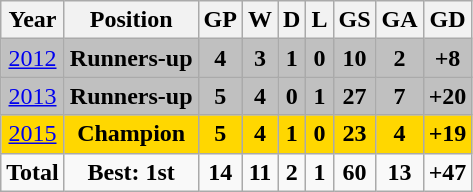<table class="wikitable" style="text-align: center;">
<tr>
<th>Year</th>
<th>Position</th>
<th>GP</th>
<th>W</th>
<th>D</th>
<th>L</th>
<th>GS</th>
<th>GA</th>
<th>GD</th>
</tr>
<tr bgcolor=silver>
<td> <a href='#'>2012</a></td>
<td><strong>Runners-up</strong></td>
<td><strong>4</strong></td>
<td><strong>3</strong></td>
<td><strong>1</strong></td>
<td><strong>0</strong></td>
<td><strong>10</strong></td>
<td><strong>2</strong></td>
<td><strong>+8</strong></td>
</tr>
<tr bgcolor=silver>
<td> <a href='#'>2013</a></td>
<td><strong>Runners-up</strong></td>
<td><strong>5</strong></td>
<td><strong>4</strong></td>
<td><strong>0</strong></td>
<td><strong>1</strong></td>
<td><strong>27</strong></td>
<td><strong>7</strong></td>
<td><strong>+20</strong></td>
</tr>
<tr bgcolor=gold>
<td> <a href='#'>2015</a></td>
<td><strong>Champion</strong></td>
<td><strong>5</strong></td>
<td><strong>4</strong></td>
<td><strong>1</strong></td>
<td><strong>0</strong></td>
<td><strong>23</strong></td>
<td><strong>4</strong></td>
<td><strong>+19</strong></td>
</tr>
<tr>
<td><strong>Total</strong></td>
<td><strong>Best: 1st</strong></td>
<td><strong>14</strong></td>
<td><strong>11</strong></td>
<td><strong>2</strong></td>
<td><strong>1</strong></td>
<td><strong>60</strong></td>
<td><strong>13</strong></td>
<td><strong>+47</strong></td>
</tr>
</table>
